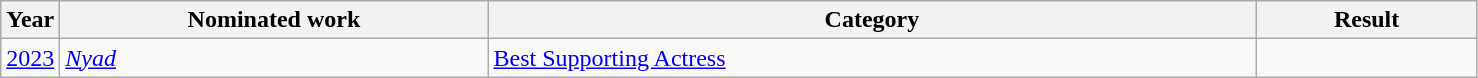<table class=wikitable>
<tr>
<th width=4%>Year</th>
<th width=29%>Nominated work</th>
<th width=52%>Category</th>
<th width=15%>Result</th>
</tr>
<tr>
<td align=center><a href='#'>2023</a></td>
<td><em><a href='#'>Nyad</a></em></td>
<td><a href='#'>Best Supporting Actress</a></td>
<td></td>
</tr>
</table>
